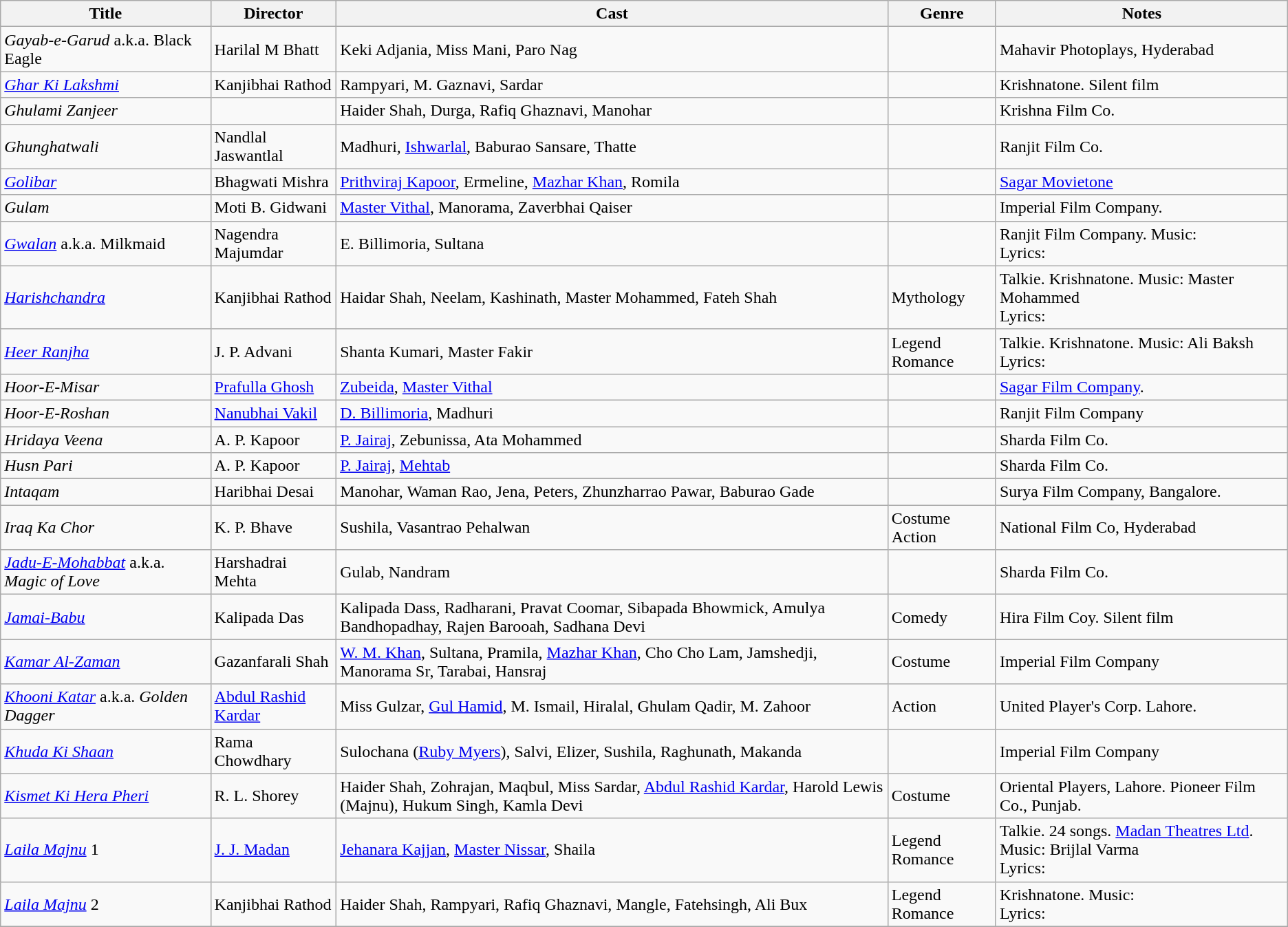<table class="wikitable">
<tr>
<th>Title</th>
<th>Director</th>
<th>Cast</th>
<th>Genre</th>
<th>Notes</th>
</tr>
<tr>
<td><em>Gayab-e-Garud</em> a.k.a. Black Eagle</td>
<td>Harilal M Bhatt</td>
<td>Keki Adjania, Miss Mani, Paro Nag</td>
<td></td>
<td>Mahavir Photoplays, Hyderabad</td>
</tr>
<tr>
<td><em><a href='#'>Ghar Ki Lakshmi</a></em></td>
<td>Kanjibhai Rathod</td>
<td>Rampyari, M. Gaznavi, Sardar</td>
<td></td>
<td>Krishnatone. Silent film</td>
</tr>
<tr>
<td><em>Ghulami Zanjeer</em></td>
<td></td>
<td>Haider Shah, Durga, Rafiq Ghaznavi, Manohar</td>
<td></td>
<td>Krishna Film Co.</td>
</tr>
<tr>
<td><em>Ghunghatwali</em></td>
<td>Nandlal Jaswantlal</td>
<td>Madhuri, <a href='#'>Ishwarlal</a>, Baburao Sansare, Thatte</td>
<td></td>
<td>Ranjit Film Co.</td>
</tr>
<tr>
<td><em><a href='#'>Golibar</a></em></td>
<td>Bhagwati Mishra</td>
<td><a href='#'>Prithviraj Kapoor</a>, Ermeline, <a href='#'>Mazhar Khan</a>, Romila</td>
<td></td>
<td><a href='#'>Sagar Movietone</a></td>
</tr>
<tr>
<td><em>Gulam</em></td>
<td>Moti B. Gidwani</td>
<td><a href='#'>Master Vithal</a>, Manorama, Zaverbhai Qaiser</td>
<td></td>
<td>Imperial Film Company.</td>
</tr>
<tr>
<td><em><a href='#'>Gwalan</a></em> a.k.a. Milkmaid</td>
<td>Nagendra Majumdar</td>
<td>E. Billimoria, Sultana</td>
<td></td>
<td>Ranjit Film Company. Music: <br>Lyrics:</td>
</tr>
<tr>
<td><em><a href='#'>Harishchandra</a></em></td>
<td>Kanjibhai Rathod</td>
<td>Haidar Shah, Neelam, Kashinath, Master Mohammed, Fateh Shah</td>
<td>Mythology</td>
<td>Talkie. Krishnatone. Music: Master Mohammed<br>Lyrics:</td>
</tr>
<tr>
<td><em><a href='#'>Heer Ranjha</a></em></td>
<td>J. P. Advani</td>
<td>Shanta Kumari, Master Fakir</td>
<td>Legend Romance</td>
<td>Talkie. Krishnatone. Music: Ali Baksh<br>Lyrics:</td>
</tr>
<tr>
<td><em>Hoor-E-Misar</em></td>
<td><a href='#'>Prafulla Ghosh</a></td>
<td><a href='#'>Zubeida</a>, <a href='#'>Master Vithal</a></td>
<td></td>
<td><a href='#'>Sagar Film Company</a>.</td>
</tr>
<tr>
<td><em>Hoor-E-Roshan</em></td>
<td><a href='#'>Nanubhai Vakil</a></td>
<td><a href='#'>D. Billimoria</a>, Madhuri</td>
<td></td>
<td>Ranjit Film Company</td>
</tr>
<tr>
<td><em>Hridaya Veena</em></td>
<td>A. P. Kapoor</td>
<td><a href='#'>P. Jairaj</a>, Zebunissa, Ata Mohammed</td>
<td></td>
<td>Sharda Film Co.</td>
</tr>
<tr>
<td><em>Husn Pari</em></td>
<td>A. P. Kapoor</td>
<td><a href='#'>P. Jairaj</a>, <a href='#'>Mehtab</a></td>
<td></td>
<td>Sharda Film Co.</td>
</tr>
<tr>
<td><em>Intaqam</em></td>
<td>Haribhai Desai</td>
<td>Manohar, Waman Rao, Jena, Peters, Zhunzharrao Pawar, Baburao Gade</td>
<td></td>
<td>Surya Film Company, Bangalore.</td>
</tr>
<tr>
<td><em>Iraq Ka Chor</em></td>
<td>K. P. Bhave</td>
<td>Sushila, Vasantrao Pehalwan</td>
<td>Costume Action</td>
<td>National Film Co, Hyderabad</td>
</tr>
<tr>
<td><em><a href='#'>Jadu-E-Mohabbat</a></em> a.k.a. <em>Magic of Love</em></td>
<td>Harshadrai Mehta</td>
<td>Gulab, Nandram</td>
<td></td>
<td>Sharda Film Co.</td>
</tr>
<tr>
<td><em><a href='#'>Jamai-Babu</a></em></td>
<td>Kalipada Das</td>
<td>Kalipada Dass, Radharani, Pravat Coomar, Sibapada Bhowmick, Amulya Bandhopadhay, Rajen Barooah, Sadhana Devi</td>
<td>Comedy</td>
<td>Hira Film Coy. Silent film</td>
</tr>
<tr>
<td><em><a href='#'>Kamar Al-Zaman</a></em></td>
<td>Gazanfarali Shah</td>
<td><a href='#'>W. M. Khan</a>, Sultana, Pramila, <a href='#'>Mazhar Khan</a>, Cho Cho Lam, Jamshedji, Manorama Sr, Tarabai, Hansraj</td>
<td>Costume</td>
<td>Imperial Film Company</td>
</tr>
<tr>
<td><em><a href='#'>Khooni Katar</a></em> a.k.a. <em>Golden Dagger</em></td>
<td><a href='#'>Abdul Rashid Kardar</a></td>
<td>Miss Gulzar, <a href='#'>Gul Hamid</a>, M. Ismail, Hiralal, Ghulam Qadir, M. Zahoor</td>
<td>Action</td>
<td>United Player's Corp. Lahore.</td>
</tr>
<tr>
<td><em><a href='#'>Khuda Ki Shaan</a></em></td>
<td>Rama Chowdhary</td>
<td>Sulochana (<a href='#'>Ruby Myers</a>), Salvi, Elizer, Sushila, Raghunath, Makanda</td>
<td></td>
<td>Imperial Film Company</td>
</tr>
<tr>
<td><em><a href='#'>Kismet Ki Hera Pheri</a></em></td>
<td>R. L. Shorey</td>
<td>Haider Shah, Zohrajan, Maqbul, Miss Sardar, <a href='#'>Abdul Rashid Kardar</a>, Harold Lewis (Majnu), Hukum Singh, Kamla Devi</td>
<td>Costume</td>
<td>Oriental Players, Lahore. Pioneer Film Co., Punjab.</td>
</tr>
<tr>
<td><em><a href='#'>Laila Majnu</a></em> 1</td>
<td><a href='#'>J. J. Madan</a></td>
<td><a href='#'>Jehanara Kajjan</a>, <a href='#'>Master Nissar</a>, Shaila</td>
<td>Legend Romance</td>
<td>Talkie. 24 songs. <a href='#'>Madan Theatres Ltd</a>. Music: Brijlal Varma<br>Lyrics:</td>
</tr>
<tr>
<td><em><a href='#'>Laila Majnu</a></em> 2</td>
<td>Kanjibhai Rathod</td>
<td>Haider Shah, Rampyari, Rafiq Ghaznavi, Mangle, Fatehsingh, Ali Bux</td>
<td>Legend Romance</td>
<td>Krishnatone. Music: <br>Lyrics:</td>
</tr>
<tr>
</tr>
</table>
